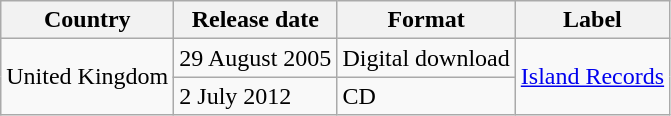<table class="wikitable plainrowheaders">
<tr>
<th scope="col">Country</th>
<th scope="col">Release date</th>
<th scope="col">Format</th>
<th scope="col">Label</th>
</tr>
<tr>
<td rowspan="2">United Kingdom</td>
<td>29 August 2005</td>
<td>Digital download</td>
<td rowspan="2"><a href='#'>Island Records</a></td>
</tr>
<tr>
<td>2 July 2012</td>
<td>CD</td>
</tr>
</table>
